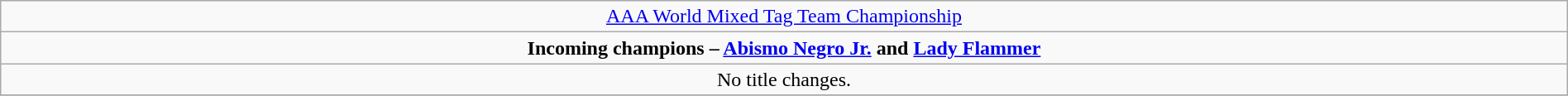<table class="wikitable" style="text-align:center; width:100%;">
<tr>
<td colspan="5" style="text-align: center;"><a href='#'>AAA World Mixed Tag Team Championship</a></td>
</tr>
<tr>
<td colspan="5" style="text-align: center;"><strong>Incoming champions – <a href='#'>Abismo Negro Jr.</a> and <a href='#'>Lady Flammer</a></strong></td>
</tr>
<tr>
<td>No title changes.</td>
</tr>
<tr>
</tr>
</table>
